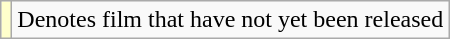<table class="wikitable">
<tr>
<td style="background:#FFFFCC;"></td>
<td>Denotes film that have not yet been released</td>
</tr>
</table>
